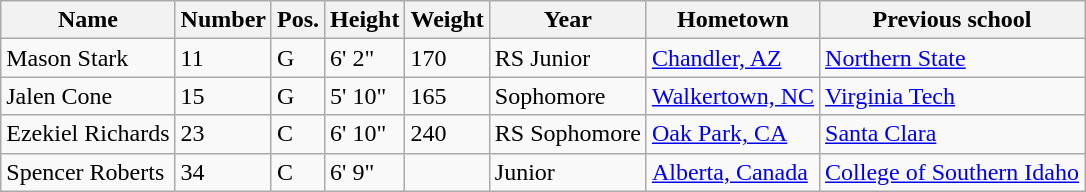<table class="wikitable sortable" border="1">
<tr>
<th>Name</th>
<th>Number</th>
<th>Pos.</th>
<th>Height</th>
<th>Weight</th>
<th>Year</th>
<th>Hometown</th>
<th class="unsortable">Previous school</th>
</tr>
<tr>
<td>Mason Stark</td>
<td>11</td>
<td>G</td>
<td>6' 2"</td>
<td>170</td>
<td>RS Junior</td>
<td><a href='#'>Chandler, AZ</a></td>
<td><a href='#'>Northern State</a></td>
</tr>
<tr>
<td>Jalen Cone</td>
<td>15</td>
<td>G</td>
<td>5' 10"</td>
<td>165</td>
<td>Sophomore</td>
<td><a href='#'>Walkertown, NC</a></td>
<td><a href='#'>Virginia Tech</a></td>
</tr>
<tr>
<td>Ezekiel Richards</td>
<td>23</td>
<td>C</td>
<td>6' 10"</td>
<td>240</td>
<td>RS Sophomore</td>
<td><a href='#'>Oak Park, CA</a></td>
<td><a href='#'>Santa Clara</a></td>
</tr>
<tr>
<td>Spencer Roberts</td>
<td>34</td>
<td>C</td>
<td>6' 9"</td>
<td></td>
<td>Junior</td>
<td><a href='#'>Alberta, Canada</a></td>
<td><a href='#'>College of Southern Idaho</a></td>
</tr>
</table>
